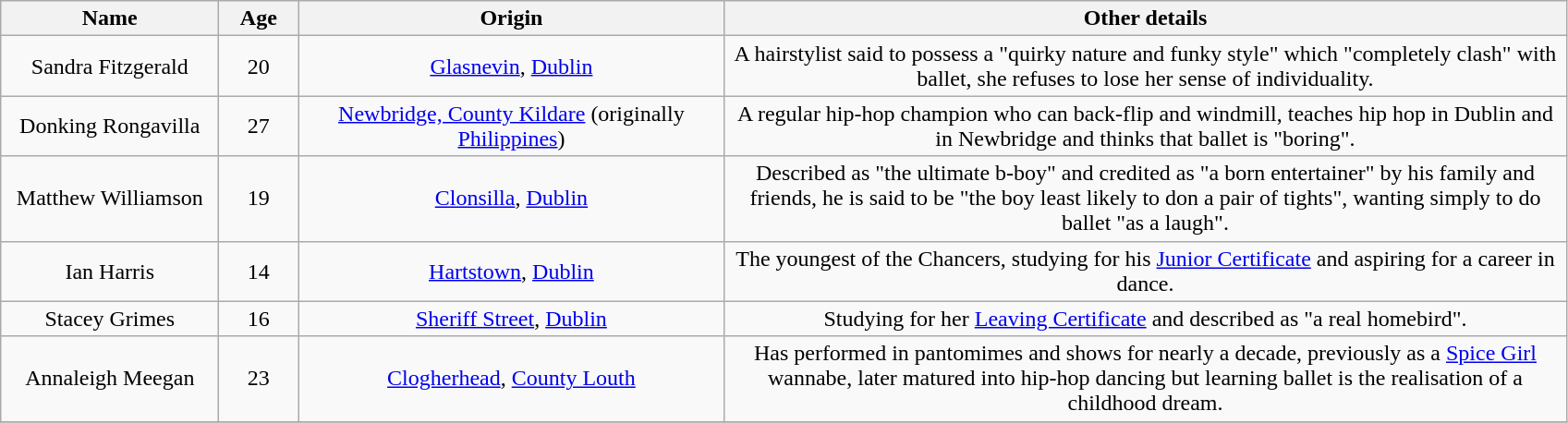<table class="wikitable">
<tr>
<th width="150" rowspan="1">Name</th>
<th width="50" rowspan="1">Age</th>
<th width="300" rowspan="1">Origin</th>
<th width="600" rowspan="1">Other details</th>
</tr>
<tr>
<td align="center">Sandra Fitzgerald</td>
<td align="center">20</td>
<td align="center"><a href='#'>Glasnevin</a>, <a href='#'>Dublin</a></td>
<td align="center">A hairstylist said to possess a "quirky nature and funky style" which "completely clash" with ballet, she refuses to lose her sense of individuality.</td>
</tr>
<tr>
<td align="center">Donking Rongavilla</td>
<td align="center">27</td>
<td align="center"><a href='#'>Newbridge, County Kildare</a> (originally <a href='#'>Philippines</a>)</td>
<td align="center">A regular hip-hop champion who can back-flip and windmill, teaches hip hop in Dublin and in Newbridge and thinks that ballet is "boring".</td>
</tr>
<tr>
<td align="center">Matthew Williamson</td>
<td align="center">19</td>
<td align="center"><a href='#'>Clonsilla</a>, <a href='#'>Dublin</a></td>
<td align="center">Described as "the ultimate b-boy" and credited as "a born entertainer" by his family and friends, he is said to be "the boy least likely to don a pair of tights", wanting simply to do ballet "as a laugh".</td>
</tr>
<tr>
<td align="center">Ian Harris</td>
<td align="center">14</td>
<td align="center"><a href='#'>Hartstown</a>, <a href='#'>Dublin</a></td>
<td align="center">The youngest of the Chancers, studying for his <a href='#'>Junior Certificate</a> and aspiring for a career in dance.</td>
</tr>
<tr>
<td align="center">Stacey Grimes</td>
<td align="center">16</td>
<td align="center"><a href='#'>Sheriff Street</a>, <a href='#'>Dublin</a></td>
<td align="center">Studying for her <a href='#'>Leaving Certificate</a> and described as "a real homebird".</td>
</tr>
<tr>
<td align="center">Annaleigh Meegan</td>
<td align="center">23</td>
<td align="center"><a href='#'>Clogherhead</a>, <a href='#'>County Louth</a></td>
<td align="center">Has performed in pantomimes and shows for nearly a decade, previously as a <a href='#'>Spice Girl</a> wannabe, later matured into hip-hop dancing but learning ballet is the realisation of a childhood dream.</td>
</tr>
<tr>
</tr>
</table>
